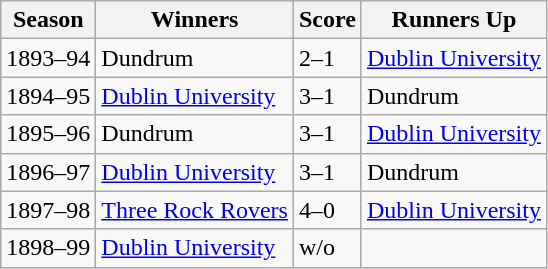<table class="wikitable collapsible">
<tr>
<th>Season</th>
<th>Winners</th>
<th>Score</th>
<th>Runners Up</th>
</tr>
<tr>
<td>1893–94</td>
<td>Dundrum</td>
<td>2–1</td>
<td><a href='#'>Dublin University</a></td>
</tr>
<tr>
<td>1894–95</td>
<td><a href='#'>Dublin University</a></td>
<td>3–1</td>
<td>Dundrum</td>
</tr>
<tr>
<td>1895–96</td>
<td>Dundrum</td>
<td>3–1</td>
<td><a href='#'>Dublin University</a></td>
</tr>
<tr>
<td>1896–97</td>
<td><a href='#'>Dublin University</a></td>
<td>3–1</td>
<td>Dundrum</td>
</tr>
<tr>
<td>1897–98</td>
<td><a href='#'>Three Rock Rovers</a></td>
<td>4–0</td>
<td><a href='#'>Dublin University</a></td>
</tr>
<tr>
<td>1898–99</td>
<td><a href='#'>Dublin University</a></td>
<td>w/o</td>
<td></td>
</tr>
</table>
